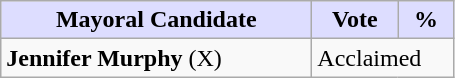<table class="wikitable">
<tr>
<th style="background:#ddf; width:200px;">Mayoral Candidate</th>
<th style="background:#ddf; width:50px;">Vote</th>
<th style="background:#ddf; width:30px;">%</th>
</tr>
<tr>
<td><strong>Jennifer Murphy</strong> (X)</td>
<td colspan="2">Acclaimed</td>
</tr>
</table>
